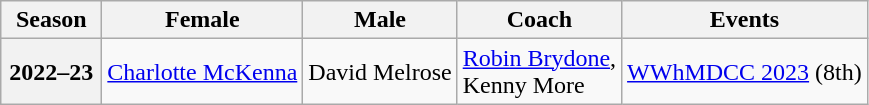<table class="wikitable">
<tr>
<th scope="col" width=60>Season</th>
<th scope="col">Female</th>
<th scope="col">Male</th>
<th scope="col">Coach</th>
<th scope="col">Events</th>
</tr>
<tr>
<th scope="row">2022–23</th>
<td><a href='#'>Charlotte McKenna</a></td>
<td>David Melrose</td>
<td><a href='#'>Robin Brydone</a>,<br>Kenny More</td>
<td><a href='#'>WWhMDCC 2023</a> (8th)</td>
</tr>
</table>
